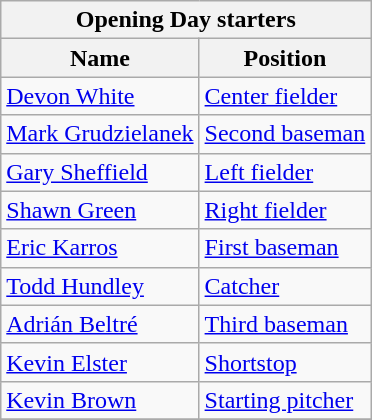<table class="wikitable" style="text-align:left">
<tr>
<th colspan="2">Opening Day starters</th>
</tr>
<tr>
<th>Name</th>
<th>Position</th>
</tr>
<tr>
<td><a href='#'>Devon White</a></td>
<td><a href='#'>Center fielder</a></td>
</tr>
<tr>
<td><a href='#'>Mark Grudzielanek</a></td>
<td><a href='#'>Second baseman</a></td>
</tr>
<tr>
<td><a href='#'>Gary Sheffield</a></td>
<td><a href='#'>Left fielder</a></td>
</tr>
<tr>
<td><a href='#'>Shawn Green</a></td>
<td><a href='#'>Right fielder</a></td>
</tr>
<tr>
<td><a href='#'>Eric Karros</a></td>
<td><a href='#'>First baseman</a></td>
</tr>
<tr>
<td><a href='#'>Todd Hundley</a></td>
<td><a href='#'>Catcher</a></td>
</tr>
<tr>
<td><a href='#'>Adrián Beltré</a></td>
<td><a href='#'>Third baseman</a></td>
</tr>
<tr>
<td><a href='#'>Kevin Elster</a></td>
<td><a href='#'>Shortstop</a></td>
</tr>
<tr>
<td><a href='#'>Kevin Brown</a></td>
<td><a href='#'>Starting pitcher</a></td>
</tr>
<tr>
</tr>
</table>
